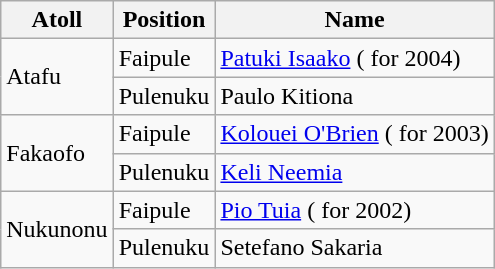<table class="wikitable">
<tr>
<th>Atoll</th>
<th>Position</th>
<th>Name</th>
</tr>
<tr>
<td rowspan=2>Atafu</td>
<td>Faipule</td>
<td><a href='#'>Patuki Isaako</a> ( for 2004)</td>
</tr>
<tr>
<td>Pulenuku</td>
<td>Paulo Kitiona</td>
</tr>
<tr>
<td rowspan=2>Fakaofo</td>
<td>Faipule</td>
<td><a href='#'>Kolouei O'Brien</a> ( for 2003)</td>
</tr>
<tr>
<td>Pulenuku</td>
<td><a href='#'>Keli Neemia</a></td>
</tr>
<tr>
<td rowspan=2>Nukunonu</td>
<td>Faipule</td>
<td><a href='#'>Pio Tuia</a> ( for 2002)</td>
</tr>
<tr>
<td>Pulenuku</td>
<td>Setefano Sakaria</td>
</tr>
</table>
